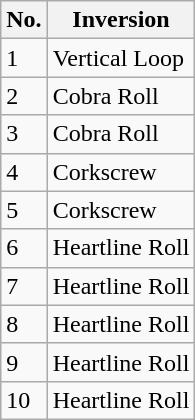<table class="wikitable">
<tr>
<th>No.</th>
<th>Inversion</th>
</tr>
<tr>
<td>1</td>
<td>Vertical Loop</td>
</tr>
<tr>
<td>2</td>
<td>Cobra Roll</td>
</tr>
<tr>
<td>3</td>
<td>Cobra Roll</td>
</tr>
<tr>
<td>4</td>
<td>Corkscrew</td>
</tr>
<tr>
<td>5</td>
<td>Corkscrew</td>
</tr>
<tr>
<td>6</td>
<td>Heartline Roll</td>
</tr>
<tr>
<td>7</td>
<td>Heartline Roll</td>
</tr>
<tr>
<td>8</td>
<td>Heartline Roll</td>
</tr>
<tr>
<td>9</td>
<td>Heartline Roll</td>
</tr>
<tr>
<td>10</td>
<td>Heartline Roll</td>
</tr>
</table>
